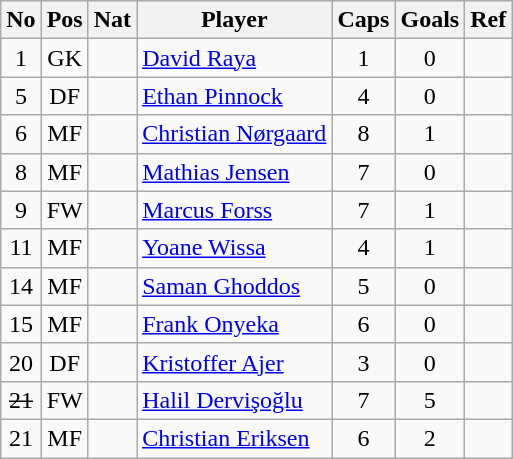<table class="wikitable" style="text-align:center; border:1px #aaa solid;">
<tr>
<th>No</th>
<th>Pos</th>
<th>Nat</th>
<th>Player</th>
<th>Caps</th>
<th>Goals</th>
<th>Ref</th>
</tr>
<tr>
<td>1</td>
<td>GK</td>
<td></td>
<td style="text-align:left;"><a href='#'>David Raya</a></td>
<td>1</td>
<td>0</td>
<td></td>
</tr>
<tr>
<td>5</td>
<td>DF</td>
<td></td>
<td style="text-align:left;"><a href='#'>Ethan Pinnock</a></td>
<td>4</td>
<td>0</td>
<td></td>
</tr>
<tr>
<td>6</td>
<td>MF</td>
<td></td>
<td style="text-align:left;"><a href='#'>Christian Nørgaard</a></td>
<td>8</td>
<td>1</td>
<td></td>
</tr>
<tr>
<td>8</td>
<td>MF</td>
<td></td>
<td style="text-align:left;"><a href='#'>Mathias Jensen</a></td>
<td>7</td>
<td>0</td>
<td></td>
</tr>
<tr>
<td>9</td>
<td>FW</td>
<td></td>
<td style="text-align:left;"><a href='#'>Marcus Forss</a></td>
<td>7</td>
<td>1</td>
<td></td>
</tr>
<tr>
<td>11</td>
<td>MF</td>
<td></td>
<td style="text-align:left;"><a href='#'>Yoane Wissa</a></td>
<td>4</td>
<td>1</td>
<td></td>
</tr>
<tr>
<td>14</td>
<td>MF</td>
<td></td>
<td style="text-align:left;"><a href='#'>Saman Ghoddos</a></td>
<td>5</td>
<td>0</td>
<td></td>
</tr>
<tr>
<td>15</td>
<td>MF</td>
<td></td>
<td style="text-align:left;"><a href='#'>Frank Onyeka</a></td>
<td>6</td>
<td>0</td>
<td></td>
</tr>
<tr>
<td>20</td>
<td>DF</td>
<td></td>
<td style="text-align:left;"><a href='#'>Kristoffer Ajer</a></td>
<td>3</td>
<td>0</td>
<td></td>
</tr>
<tr>
<td><s>21</s></td>
<td>FW</td>
<td></td>
<td style="text-align:left;"><a href='#'>Halil Dervişoğlu</a></td>
<td>7</td>
<td>5</td>
<td></td>
</tr>
<tr>
<td>21</td>
<td>MF</td>
<td></td>
<td style="text-align:left;"><a href='#'>Christian Eriksen</a></td>
<td>6</td>
<td>2</td>
<td></td>
</tr>
</table>
